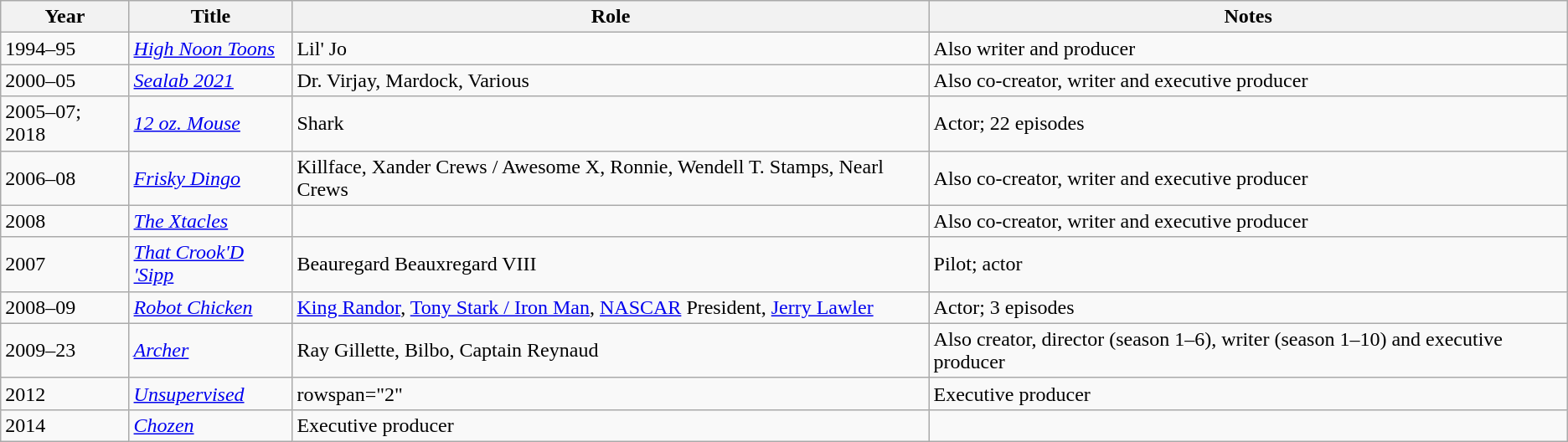<table class="wikitable sortable">
<tr>
<th>Year</th>
<th>Title</th>
<th>Role</th>
<th class="unsortable">Notes</th>
</tr>
<tr>
<td>1994–95</td>
<td><em><a href='#'>High Noon Toons</a></em></td>
<td>Lil' Jo</td>
<td>Also writer and producer</td>
</tr>
<tr>
<td>2000–05</td>
<td><em><a href='#'>Sealab 2021</a></em></td>
<td>Dr. Virjay, Mardock, Various</td>
<td>Also co-creator, writer and executive producer</td>
</tr>
<tr>
<td>2005–07; 2018</td>
<td><em><a href='#'>12 oz. Mouse</a></em></td>
<td>Shark</td>
<td>Actor; 22 episodes</td>
</tr>
<tr>
<td>2006–08</td>
<td><em><a href='#'>Frisky Dingo</a></em></td>
<td>Killface, Xander Crews / Awesome X, Ronnie, Wendell T. Stamps, Nearl Crews</td>
<td>Also co-creator, writer and executive producer</td>
</tr>
<tr>
<td>2008</td>
<td><em><a href='#'>The Xtacles</a></em></td>
<td></td>
<td>Also co-creator, writer and executive producer</td>
</tr>
<tr>
<td>2007</td>
<td><em><a href='#'>That Crook'D 'Sipp</a></em></td>
<td>Beauregard Beauxregard VIII</td>
<td>Pilot; actor</td>
</tr>
<tr>
<td>2008–09</td>
<td><em><a href='#'>Robot Chicken</a></em></td>
<td><a href='#'>King Randor</a>, <a href='#'>Tony Stark / Iron Man</a>, <a href='#'>NASCAR</a> President, <a href='#'>Jerry Lawler</a></td>
<td>Actor; 3 episodes</td>
</tr>
<tr>
<td>2009–23</td>
<td><em><a href='#'>Archer</a></em></td>
<td>Ray Gillette, Bilbo, Captain Reynaud</td>
<td>Also creator, director (season 1–6), writer (season 1–10) and executive producer</td>
</tr>
<tr>
<td>2012</td>
<td><em><a href='#'>Unsupervised</a></em></td>
<td>rowspan="2" </td>
<td>Executive producer</td>
</tr>
<tr>
<td>2014</td>
<td><em><a href='#'>Chozen</a></em></td>
<td>Executive producer</td>
</tr>
</table>
